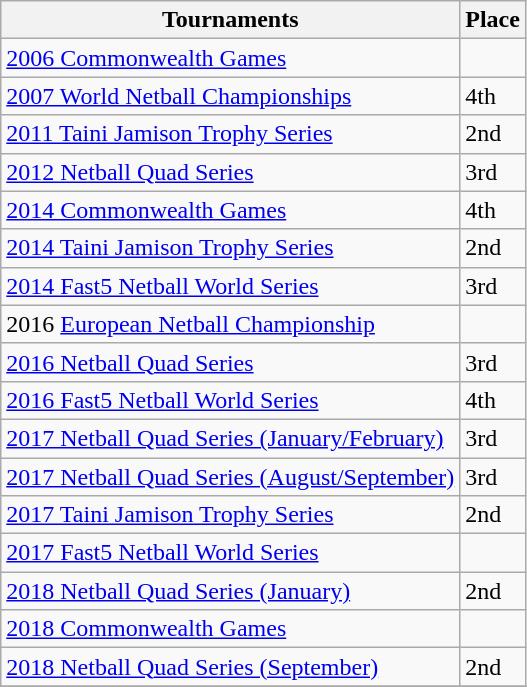<table class="wikitable collapsible">
<tr>
<th>Tournaments</th>
<th>Place</th>
</tr>
<tr>
<td><a href='#'>2006 Commonwealth Games</a></td>
<td></td>
</tr>
<tr>
<td><a href='#'>2007 World Netball Championships</a></td>
<td>4th</td>
</tr>
<tr>
<td><a href='#'>2011 Taini Jamison Trophy Series</a></td>
<td>2nd</td>
</tr>
<tr>
<td><a href='#'>2012 Netball Quad Series</a></td>
<td>3rd</td>
</tr>
<tr>
<td><a href='#'>2014 Commonwealth Games</a></td>
<td>4th</td>
</tr>
<tr>
<td><a href='#'>2014 Taini Jamison Trophy Series</a></td>
<td>2nd</td>
</tr>
<tr>
<td><a href='#'>2014 Fast5 Netball World Series</a></td>
<td>3rd</td>
</tr>
<tr>
<td>2016 <a href='#'>European Netball Championship</a></td>
<td></td>
</tr>
<tr>
<td><a href='#'>2016 Netball Quad Series</a></td>
<td>3rd</td>
</tr>
<tr>
<td><a href='#'>2016 Fast5 Netball World Series</a></td>
<td>4th</td>
</tr>
<tr>
<td><a href='#'>2017 Netball Quad Series (January/February)</a></td>
<td>3rd</td>
</tr>
<tr>
<td><a href='#'>2017 Netball Quad Series (August/September)</a></td>
<td>3rd</td>
</tr>
<tr>
<td><a href='#'>2017 Taini Jamison Trophy Series</a></td>
<td>2nd</td>
</tr>
<tr>
<td><a href='#'>2017 Fast5 Netball World Series</a></td>
<td></td>
</tr>
<tr>
<td><a href='#'>2018 Netball Quad Series (January)</a></td>
<td>2nd</td>
</tr>
<tr>
<td><a href='#'>2018 Commonwealth Games</a></td>
<td></td>
</tr>
<tr>
<td><a href='#'>2018 Netball Quad Series (September)</a></td>
<td>2nd</td>
</tr>
<tr>
</tr>
</table>
